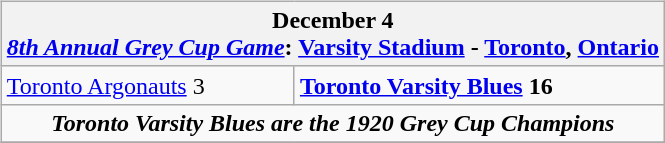<table cellspacing="10">
<tr>
<td valign="top"><br><table class="wikitable">
<tr>
<th bgcolor="#DDDDDD" colspan="4">December 4<br><a href='#'><em>8th Annual Grey Cup Game</em></a>: <a href='#'>Varsity Stadium</a> - <a href='#'>Toronto</a>, <a href='#'>Ontario</a></th>
</tr>
<tr>
<td><a href='#'>Toronto Argonauts</a> 3</td>
<td><strong><a href='#'>Toronto Varsity Blues</a> 16</strong></td>
</tr>
<tr>
<td align="center" colspan="4"><strong><em>Toronto Varsity Blues are the 1920 Grey Cup Champions</em></strong></td>
</tr>
<tr>
</tr>
</table>
</td>
</tr>
</table>
